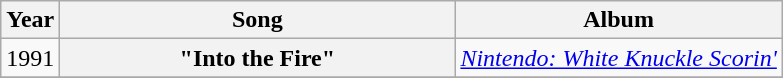<table class="wikitable plainrowheaders">
<tr>
<th>Year</th>
<th style="width:16em;">Song</th>
<th>Album</th>
</tr>
<tr>
<td>1991</td>
<th scope="row">"Into the Fire"</th>
<td><em><a href='#'>Nintendo: White Knuckle Scorin'</a></em></td>
</tr>
<tr>
</tr>
</table>
